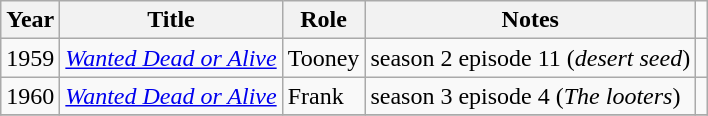<table class="wikitable sortable plainrowheaders">
<tr>
<th scope="col">Year</th>
<th scope="col">Title</th>
<th scope="col">Role</th>
<th scope="col">Notes</th>
</tr>
<tr>
<td>1959</td>
<td><em><a href='#'>Wanted Dead or Alive</a></em></td>
<td>Tooney</td>
<td>season 2 episode 11 (<em>desert seed</em>)</td>
<td></td>
</tr>
<tr>
<td>1960</td>
<td><em><a href='#'>Wanted Dead or Alive</a></em></td>
<td>Frank</td>
<td>season 3 episode 4 (<em>The looters</em>)</td>
<td></td>
</tr>
<tr>
</tr>
</table>
